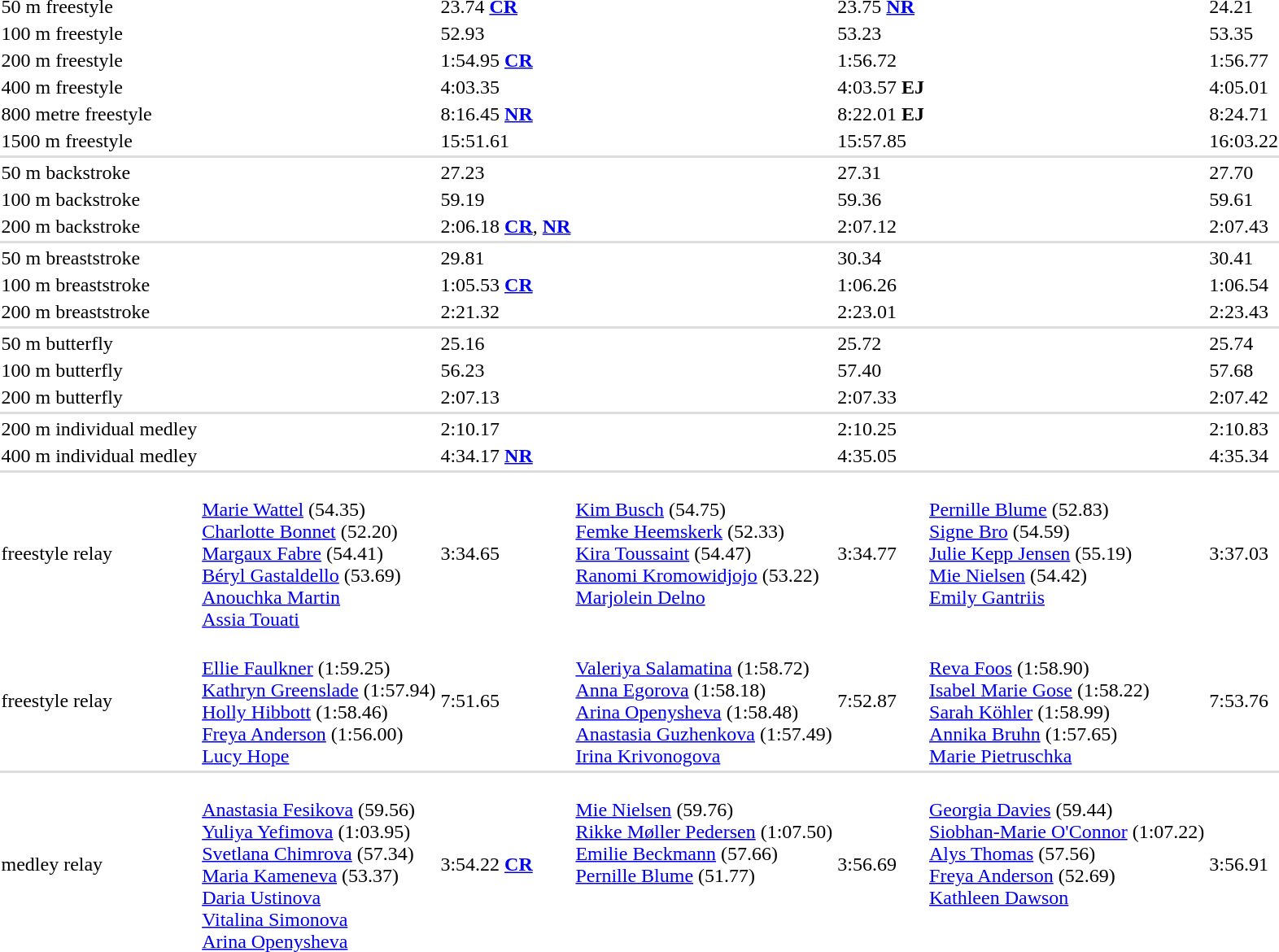<table>
<tr>
<td>50 m freestyle<br></td>
<td></td>
<td>23.74 <strong><a href='#'>CR</a></strong></td>
<td></td>
<td>23.75 <strong><a href='#'>NR</a></strong></td>
<td></td>
<td>24.21</td>
</tr>
<tr>
<td>100 m freestyle<br></td>
<td></td>
<td>52.93</td>
<td></td>
<td>53.23</td>
<td></td>
<td>53.35</td>
</tr>
<tr>
<td>200 m freestyle<br></td>
<td></td>
<td>1:54.95	<strong><a href='#'>CR</a></strong></td>
<td></td>
<td>1:56.72</td>
<td></td>
<td>1:56.77</td>
</tr>
<tr>
<td>400 m freestyle<br></td>
<td></td>
<td>4:03.35</td>
<td></td>
<td>4:03.57 <strong>EJ</strong></td>
<td></td>
<td>4:05.01</td>
</tr>
<tr>
<td>800 metre freestyle<br></td>
<td></td>
<td>8:16.45 <strong><a href='#'>NR</a></strong></td>
<td></td>
<td>8:22.01 <strong>EJ</strong></td>
<td></td>
<td>8:24.71</td>
</tr>
<tr>
<td>1500 m freestyle<br></td>
<td></td>
<td>15:51.61</td>
<td></td>
<td>15:57.85</td>
<td></td>
<td>16:03.22</td>
</tr>
<tr bgcolor=#DDDDDD>
<td colspan=7></td>
</tr>
<tr>
<td>50 m backstroke<br></td>
<td></td>
<td>27.23</td>
<td></td>
<td>27.31</td>
<td></td>
<td>27.70</td>
</tr>
<tr>
<td>100 m backstroke<br></td>
<td></td>
<td>59.19</td>
<td></td>
<td>59.36</td>
<td></td>
<td>59.61</td>
</tr>
<tr>
<td>200 m backstroke<br></td>
<td></td>
<td>2:06.18 <strong><a href='#'>CR</a></strong>, <strong><a href='#'>NR</a></strong></td>
<td></td>
<td>2:07.12</td>
<td></td>
<td>2:07.43</td>
</tr>
<tr bgcolor=#DDDDDD>
<td colspan=7></td>
</tr>
<tr>
<td>50 m breaststroke<br></td>
<td></td>
<td>29.81</td>
<td></td>
<td>30.34</td>
<td></td>
<td>30.41</td>
</tr>
<tr>
<td>100 m breaststroke<br></td>
<td></td>
<td>1:05.53 <strong><a href='#'>CR</a></strong></td>
<td></td>
<td>1:06.26</td>
<td></td>
<td>1:06.54</td>
</tr>
<tr>
<td>200 m breaststroke<br></td>
<td></td>
<td>2:21.32</td>
<td></td>
<td>2:23.01</td>
<td></td>
<td>2:23.43</td>
</tr>
<tr bgcolor=#DDDDDD>
<td colspan=7></td>
</tr>
<tr>
<td>50 m butterfly<br></td>
<td></td>
<td>25.16</td>
<td></td>
<td>25.72</td>
<td></td>
<td>25.74</td>
</tr>
<tr>
<td>100 m butterfly<br></td>
<td></td>
<td>56.23</td>
<td></td>
<td>57.40</td>
<td></td>
<td>57.68</td>
</tr>
<tr>
<td>200 m butterfly<br></td>
<td></td>
<td>2:07.13</td>
<td></td>
<td>2:07.33</td>
<td></td>
<td>2:07.42</td>
</tr>
<tr bgcolor=#DDDDDD>
<td colspan=7></td>
</tr>
<tr>
<td>200 m individual medley<br></td>
<td></td>
<td>2:10.17</td>
<td></td>
<td>2:10.25</td>
<td></td>
<td>2:10.83</td>
</tr>
<tr>
<td>400 m individual medley<br></td>
<td></td>
<td>4:34.17 <strong><a href='#'>NR</a></strong></td>
<td></td>
<td>4:35.05</td>
<td></td>
<td>4:35.34</td>
</tr>
<tr bgcolor=#DDDDDD>
<td colspan=7></td>
</tr>
<tr>
<td> freestyle relay<br></td>
<td valign=top><br><a href='#'>Marie Wattel</a> (54.35)<br><a href='#'>Charlotte Bonnet</a> (52.20)<br><a href='#'>Margaux Fabre</a> (54.41)<br><a href='#'>Béryl Gastaldello</a> (53.69)<br><a href='#'>Anouchka Martin</a><br><a href='#'>Assia Touati</a></td>
<td>3:34.65</td>
<td valign=top><br><a href='#'>Kim Busch</a> (54.75)<br><a href='#'>Femke Heemskerk</a> (52.33)<br><a href='#'>Kira Toussaint</a> (54.47)<br><a href='#'>Ranomi Kromowidjojo</a> (53.22)<br><a href='#'>Marjolein Delno</a></td>
<td>3:34.77</td>
<td valign=top><br><a href='#'>Pernille Blume</a> (52.83)<br><a href='#'>Signe Bro</a> (54.59)<br><a href='#'>Julie Kepp Jensen</a> (55.19)<br><a href='#'>Mie Nielsen</a> (54.42)<br><a href='#'>Emily Gantriis</a></td>
<td>3:37.03</td>
</tr>
<tr>
<td> freestyle relay<br></td>
<td valign=top><br><a href='#'>Ellie Faulkner</a> (1:59.25)<br><a href='#'>Kathryn Greenslade</a> (1:57.94)<br><a href='#'>Holly Hibbott</a> (1:58.46)<br><a href='#'>Freya Anderson</a> (1:56.00)<br><a href='#'>Lucy Hope</a></td>
<td>7:51.65</td>
<td valign=top><br><a href='#'>Valeriya Salamatina</a> (1:58.72)<br><a href='#'>Anna Egorova</a> (1:58.18)<br><a href='#'>Arina Openysheva</a> (1:58.48)<br><a href='#'>Anastasia Guzhenkova</a> (1:57.49)<br><a href='#'>Irina Krivonogova</a></td>
<td>7:52.87</td>
<td valign=top><br><a href='#'>Reva Foos</a> (1:58.90)<br><a href='#'>Isabel Marie Gose</a> (1:58.22)<br><a href='#'>Sarah Köhler</a> (1:58.99)<br><a href='#'>Annika Bruhn</a> (1:57.65)<br><a href='#'>Marie Pietruschka</a></td>
<td>7:53.76</td>
</tr>
<tr bgcolor=#DDDDDD>
<td colspan=7></td>
</tr>
<tr>
<td> medley relay<br></td>
<td valign=top><br><a href='#'>Anastasia Fesikova</a> (59.56)<br><a href='#'>Yuliya Yefimova</a> (1:03.95)<br><a href='#'>Svetlana Chimrova</a> (57.34)<br><a href='#'>Maria Kameneva</a> (53.37)<br><a href='#'>Daria Ustinova</a><br><a href='#'>Vitalina Simonova</a><br><a href='#'>Arina Openysheva</a></td>
<td>3:54.22 <strong><a href='#'>CR</a></strong></td>
<td valign=top><br><a href='#'>Mie Nielsen</a> (59.76)<br><a href='#'>Rikke Møller Pedersen</a> (1:07.50)<br><a href='#'>Emilie Beckmann</a> (57.66)<br><a href='#'>Pernille Blume</a> (51.77)</td>
<td>3:56.69</td>
<td valign=top><br><a href='#'>Georgia Davies</a> (59.44)<br><a href='#'>Siobhan-Marie O'Connor</a> (1:07.22)<br><a href='#'>Alys Thomas</a> (57.56)<br><a href='#'>Freya Anderson</a> (52.69)<br><a href='#'>Kathleen Dawson</a></td>
<td>3:56.91</td>
</tr>
</table>
